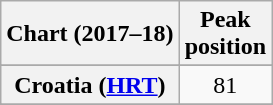<table class="wikitable sortable plainrowheaders" style="text-align:center">
<tr>
<th scope="col">Chart (2017–18)</th>
<th scope="col">Peak<br>position</th>
</tr>
<tr>
</tr>
<tr>
<th scope="row">Croatia (<a href='#'>HRT</a>)</th>
<td>81</td>
</tr>
<tr>
</tr>
<tr>
</tr>
<tr>
</tr>
<tr>
</tr>
<tr>
</tr>
<tr>
</tr>
<tr>
</tr>
<tr>
</tr>
</table>
